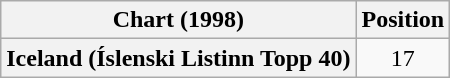<table class="wikitable plainrowheaders" style="text-align:center">
<tr>
<th scope="col">Chart (1998)</th>
<th scope="col">Position</th>
</tr>
<tr>
<th scope="row">Iceland (Íslenski Listinn Topp 40)</th>
<td>17</td>
</tr>
</table>
